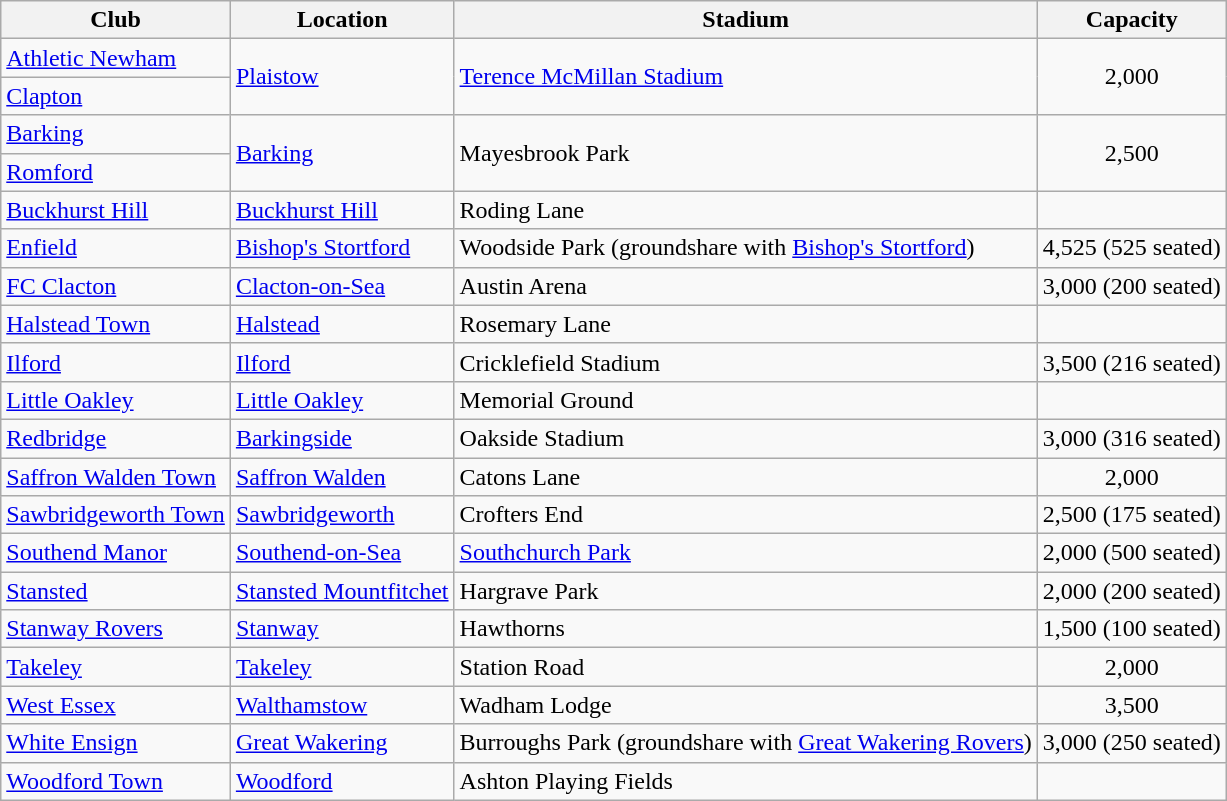<table class="wikitable sortable">
<tr>
<th>Club</th>
<th>Location</th>
<th>Stadium</th>
<th>Capacity</th>
</tr>
<tr>
<td><a href='#'>Athletic Newham</a></td>
<td rowspan=2><a href='#'>Plaistow</a></td>
<td rowspan=2><a href='#'>Terence McMillan Stadium</a></td>
<td rowspan=2 align="center">2,000</td>
</tr>
<tr>
<td><a href='#'>Clapton</a></td>
</tr>
<tr>
<td><a href='#'>Barking</a></td>
<td rowspan=2><a href='#'>Barking</a></td>
<td rowspan=2>Mayesbrook Park</td>
<td rowspan=2 align="center">2,500</td>
</tr>
<tr>
<td><a href='#'>Romford</a></td>
</tr>
<tr>
<td><a href='#'>Buckhurst Hill</a></td>
<td><a href='#'>Buckhurst Hill</a></td>
<td>Roding Lane</td>
<td></td>
</tr>
<tr>
<td><a href='#'>Enfield</a></td>
<td><a href='#'>Bishop's Stortford</a></td>
<td>Woodside Park (groundshare with <a href='#'>Bishop's Stortford</a>)</td>
<td align="center">4,525 (525 seated)</td>
</tr>
<tr>
<td><a href='#'>FC Clacton</a></td>
<td><a href='#'>Clacton-on-Sea</a></td>
<td>Austin Arena</td>
<td align="center">3,000 (200 seated)</td>
</tr>
<tr>
<td><a href='#'>Halstead Town</a></td>
<td><a href='#'>Halstead</a></td>
<td>Rosemary Lane</td>
<td></td>
</tr>
<tr>
<td><a href='#'>Ilford</a></td>
<td><a href='#'>Ilford</a></td>
<td>Cricklefield Stadium</td>
<td align="center">3,500 (216 seated)</td>
</tr>
<tr>
<td><a href='#'>Little Oakley</a></td>
<td><a href='#'>Little Oakley</a></td>
<td>Memorial Ground</td>
<td align="center"></td>
</tr>
<tr>
<td><a href='#'>Redbridge</a></td>
<td><a href='#'>Barkingside</a></td>
<td>Oakside Stadium</td>
<td align="center">3,000 (316 seated)</td>
</tr>
<tr>
<td><a href='#'>Saffron Walden Town</a></td>
<td><a href='#'>Saffron Walden</a></td>
<td>Catons Lane</td>
<td align="center">2,000</td>
</tr>
<tr>
<td><a href='#'>Sawbridgeworth Town</a></td>
<td><a href='#'>Sawbridgeworth</a></td>
<td>Crofters End</td>
<td align="center">2,500 (175 seated)</td>
</tr>
<tr>
<td><a href='#'>Southend Manor</a></td>
<td><a href='#'>Southend-on-Sea</a></td>
<td><a href='#'>Southchurch Park</a></td>
<td align="center">2,000 (500 seated)</td>
</tr>
<tr>
<td><a href='#'>Stansted</a></td>
<td><a href='#'>Stansted Mountfitchet</a></td>
<td>Hargrave Park</td>
<td align="center">2,000 (200 seated)</td>
</tr>
<tr>
<td><a href='#'>Stanway Rovers</a></td>
<td><a href='#'>Stanway</a></td>
<td>Hawthorns</td>
<td align="center">1,500 (100 seated)</td>
</tr>
<tr>
<td><a href='#'>Takeley</a></td>
<td><a href='#'>Takeley</a></td>
<td>Station Road</td>
<td align="center">2,000</td>
</tr>
<tr>
<td><a href='#'>West Essex</a></td>
<td><a href='#'>Walthamstow</a></td>
<td>Wadham Lodge</td>
<td align="center">3,500</td>
</tr>
<tr>
<td><a href='#'>White Ensign</a></td>
<td><a href='#'>Great Wakering</a></td>
<td>Burroughs Park (groundshare with <a href='#'>Great Wakering Rovers</a>)</td>
<td align="center">3,000 (250 seated)</td>
</tr>
<tr>
<td><a href='#'>Woodford Town</a></td>
<td><a href='#'>Woodford</a></td>
<td>Ashton Playing Fields</td>
<td align="center"></td>
</tr>
</table>
